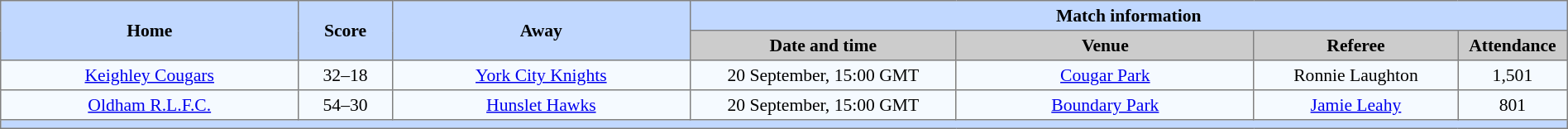<table border=1 style="border-collapse:collapse; font-size:90%; text-align:center;" cellpadding=3 cellspacing=0 width=100%>
<tr bgcolor=#C1D8FF>
<th rowspan=2 width=19%>Home</th>
<th rowspan=2 width=6%>Score</th>
<th rowspan=2 width=19%>Away</th>
<th colspan=6>Match information</th>
</tr>
<tr bgcolor=#CCCCCC>
<th width=17%>Date and time</th>
<th width=19%>Venue</th>
<th width=13%>Referee</th>
<th width=7%>Attendance</th>
</tr>
<tr bgcolor=#F5FAFF>
<td> <a href='#'>Keighley Cougars</a></td>
<td>32–18</td>
<td> <a href='#'>York City Knights</a></td>
<td>20 September, 15:00 GMT</td>
<td><a href='#'>Cougar Park</a></td>
<td>Ronnie Laughton</td>
<td>1,501</td>
</tr>
<tr bgcolor=#F5FAFF>
<td> <a href='#'>Oldham R.L.F.C.</a></td>
<td>54–30</td>
<td>  <a href='#'>Hunslet Hawks</a></td>
<td>20 September, 15:00 GMT</td>
<td><a href='#'>Boundary Park</a></td>
<td><a href='#'>Jamie Leahy</a></td>
<td>801</td>
</tr>
<tr bgcolor=#C1D8FF>
<th colspan=7></th>
</tr>
</table>
